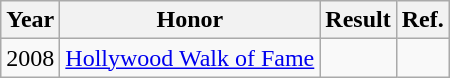<table class="wikitable plainrowheaders" style="text-align:center;">
<tr>
<th>Year</th>
<th>Honor</th>
<th>Result</th>
<th>Ref.</th>
</tr>
<tr>
<td>2008</td>
<td><a href='#'>Hollywood Walk of Fame</a></td>
<td></td>
<td></td>
</tr>
</table>
